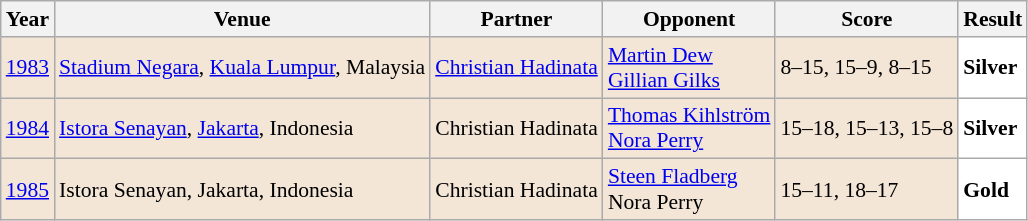<table class="sortable wikitable" style="font-size: 90%;">
<tr>
<th>Year</th>
<th>Venue</th>
<th>Partner</th>
<th>Opponent</th>
<th>Score</th>
<th>Result</th>
</tr>
<tr style="background:#F3E6D7">
<td align="center"><a href='#'>1983</a></td>
<td align="left"><a href='#'>Stadium Negara</a>, <a href='#'>Kuala Lumpur</a>, Malaysia</td>
<td align="left"> <a href='#'>Christian Hadinata</a></td>
<td align="left"> <a href='#'>Martin Dew</a><br> <a href='#'>Gillian Gilks</a></td>
<td align="left">8–15, 15–9, 8–15</td>
<td style="text-align:left; background:white"> <strong>Silver</strong></td>
</tr>
<tr style="background:#F3E6D7">
<td align="center"><a href='#'>1984</a></td>
<td align="left"><a href='#'>Istora Senayan</a>, <a href='#'>Jakarta</a>, Indonesia</td>
<td align="left"> Christian Hadinata</td>
<td align="left"> <a href='#'>Thomas Kihlström</a><br> <a href='#'>Nora Perry</a></td>
<td align="left">15–18, 15–13, 15–8</td>
<td style="text-align:left; background:white"> <strong>Silver</strong></td>
</tr>
<tr style="background:#F3E6D7">
<td align="center"><a href='#'>1985</a></td>
<td align="left">Istora Senayan, Jakarta, Indonesia</td>
<td align="left"> Christian Hadinata</td>
<td align="left"> <a href='#'>Steen Fladberg</a><br> Nora Perry</td>
<td align="left">15–11, 18–17</td>
<td style="text-align:left; background:white"> <strong>Gold</strong></td>
</tr>
</table>
